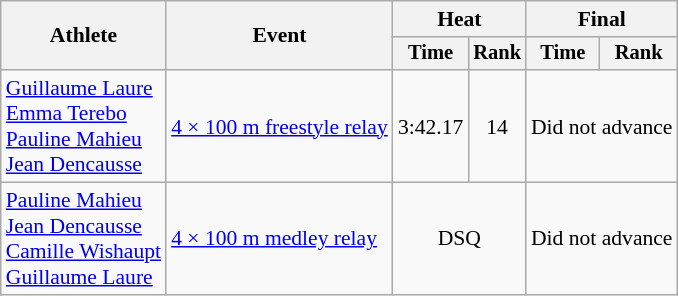<table class=wikitable style="font-size:90%">
<tr>
<th rowspan=2>Athlete</th>
<th rowspan=2>Event</th>
<th colspan="2">Heat</th>
<th colspan="2">Final</th>
</tr>
<tr style="font-size:95%">
<th>Time</th>
<th>Rank</th>
<th>Time</th>
<th>Rank</th>
</tr>
<tr align=center>
<td align=left><a href='#'>Guillaume Laure</a><br><a href='#'>Emma Terebo</a><br><a href='#'>Pauline Mahieu</a><br><a href='#'>Jean Dencausse</a></td>
<td align=left><a href='#'>4 × 100 m freestyle relay</a></td>
<td>3:42.17</td>
<td>14</td>
<td colspan=2>Did not advance</td>
</tr>
<tr align=center>
<td align=left><a href='#'>Pauline Mahieu</a><br><a href='#'>Jean Dencausse</a><br><a href='#'>Camille Wishaupt</a><br><a href='#'>Guillaume Laure</a></td>
<td align=left><a href='#'>4 × 100 m medley relay</a></td>
<td colspan=2>DSQ</td>
<td colspan=2>Did not advance</td>
</tr>
</table>
